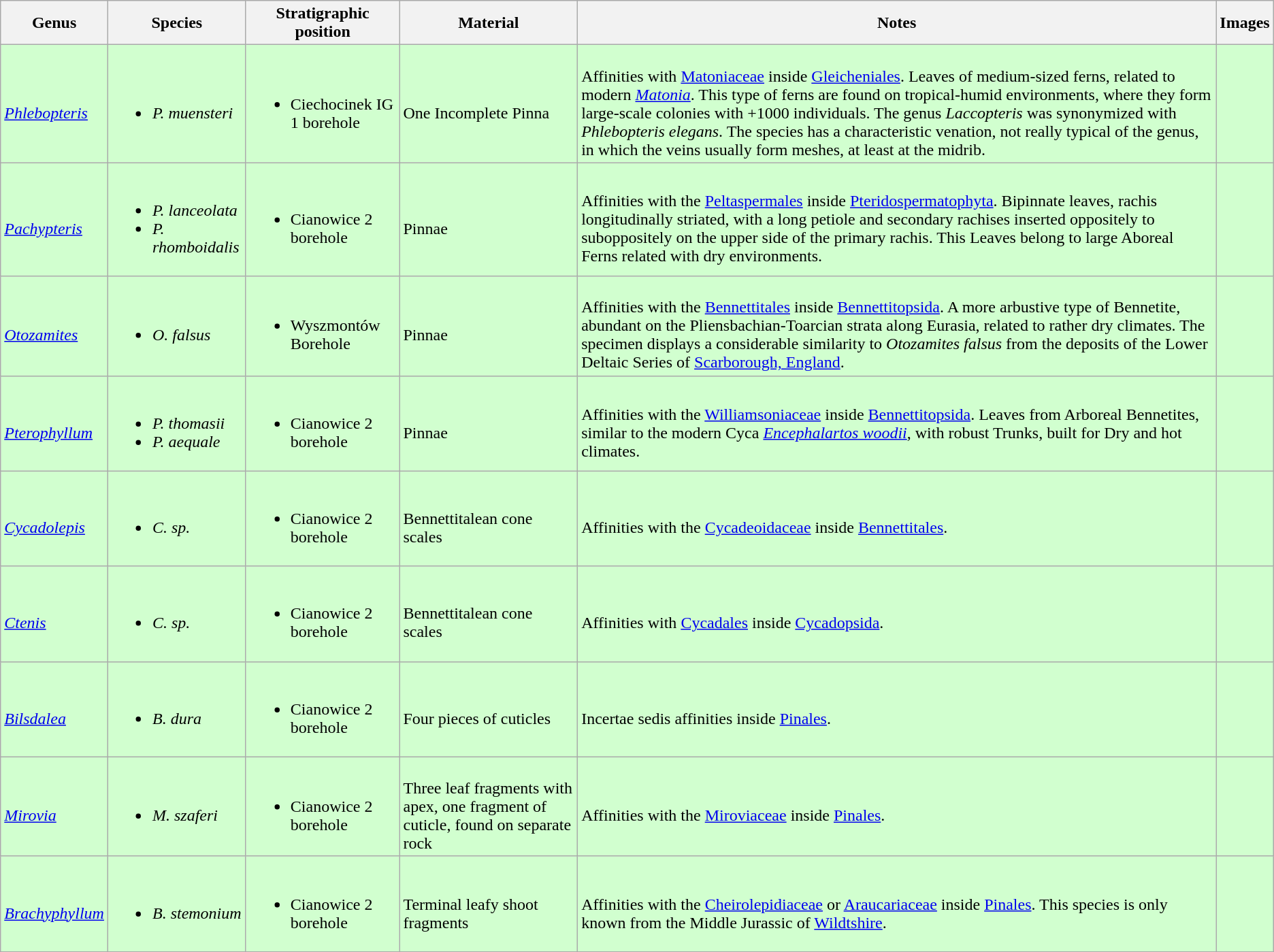<table class = "wikitable">
<tr>
<th>Genus</th>
<th>Species</th>
<th>Stratigraphic position</th>
<th>Material</th>
<th>Notes</th>
<th>Images</th>
</tr>
<tr>
<td style="background:#D1FFCF;"><br><em><a href='#'>Phlebopteris</a></em></td>
<td style="background:#D1FFCF;"><br><ul><li><em>P. muensteri</em></li></ul></td>
<td style="background:#D1FFCF;"><br><ul><li>Ciechocinek IG 1 borehole</li></ul></td>
<td style="background:#D1FFCF;"><br>One Incomplete Pinna</td>
<td style="background:#D1FFCF;"><br>Affinities with <a href='#'>Matoniaceae</a> inside <a href='#'>Gleicheniales</a>. Leaves of medium-sized ferns, related to modern <em><a href='#'>Matonia</a></em>. This type of ferns are found on tropical-humid environments, where they form large-scale colonies with +1000 individuals. The genus <em>Laccopteris</em> was synonymized with <em>Phlebopteris elegans</em>. The species has a characteristic venation, not really typical of the genus, in which the veins usually form meshes, at least at the midrib.</td>
<td style="background:#D1FFCF;"><br></td>
</tr>
<tr>
<td style="background:#D1FFCF;"><br><em><a href='#'>Pachypteris</a></em></td>
<td style="background:#D1FFCF;"><br><ul><li><em>P. lanceolata</em></li><li><em>P. rhomboidalis</em></li></ul></td>
<td style="background:#D1FFCF;"><br><ul><li>Cianowice 2 borehole</li></ul></td>
<td style="background:#D1FFCF;"><br>Pinnae</td>
<td style="background:#D1FFCF;"><br>Affinities with the <a href='#'>Peltaspermales</a> inside <a href='#'>Pteridospermatophyta</a>. Bipinnate leaves, rachis longitudinally striated, with a long petiole and secondary rachises inserted oppositely to suboppositely on the upper side of the primary rachis. This Leaves belong to large Aboreal Ferns related with dry environments.</td>
<td style="background:#D1FFCF;"></td>
</tr>
<tr>
<td style="background:#D1FFCF;"><br><em><a href='#'>Otozamites</a></em></td>
<td style="background:#D1FFCF;"><br><ul><li><em>O. falsus</em></li></ul></td>
<td style="background:#D1FFCF;"><br><ul><li>Wyszmontów Borehole</li></ul></td>
<td style="background:#D1FFCF;"><br>Pinnae</td>
<td style="background:#D1FFCF;"><br>Affinities with the <a href='#'>Bennettitales</a> inside <a href='#'>Bennettitopsida</a>. A more arbustive type of Bennetite, abundant on the Pliensbachian-Toarcian strata along Eurasia, related to rather dry climates. The specimen displays a considerable similarity to <em>Otozamites falsus</em> from the deposits of the Lower Deltaic Series of <a href='#'>Scarborough, England</a>.</td>
<td style="background:#D1FFCF;"><br></td>
</tr>
<tr>
<td style="background:#D1FFCF;"><br><em><a href='#'>Pterophyllum</a></em></td>
<td style="background:#D1FFCF;"><br><ul><li><em>P. thomasii</em></li><li><em>P. aequale</em></li></ul></td>
<td style="background:#D1FFCF;"><br><ul><li>Cianowice 2 borehole</li></ul></td>
<td style="background:#D1FFCF;"><br>Pinnae</td>
<td style="background:#D1FFCF;"><br>Affinities with the <a href='#'>Williamsoniaceae</a> inside <a href='#'>Bennettitopsida</a>. Leaves from Arboreal Bennetites, similar to the modern Cyca <em><a href='#'>Encephalartos woodii</a></em>, with robust Trunks, built for Dry and hot climates.</td>
<td style="background:#D1FFCF;"><br></td>
</tr>
<tr>
<td style="background:#D1FFCF;"><br><em><a href='#'>Cycadolepis</a></em></td>
<td style="background:#D1FFCF;"><br><ul><li><em>C. sp.</em></li></ul></td>
<td style="background:#D1FFCF;"><br><ul><li>Cianowice 2 borehole</li></ul></td>
<td style="background:#D1FFCF;"><br>Bennettitalean cone scales</td>
<td style="background:#D1FFCF;"><br>Affinities with the <a href='#'>Cycadeoidaceae</a> inside <a href='#'>Bennettitales</a>.</td>
<td style="background:#D1FFCF;"></td>
</tr>
<tr>
<td style="background:#D1FFCF;"><br><em><a href='#'>Ctenis</a></em></td>
<td style="background:#D1FFCF;"><br><ul><li><em>C. sp.</em></li></ul></td>
<td style="background:#D1FFCF;"><br><ul><li>Cianowice 2 borehole</li></ul></td>
<td style="background:#D1FFCF;"><br>Bennettitalean cone scales</td>
<td style="background:#D1FFCF;"><br>Affinities with <a href='#'>Cycadales</a> inside <a href='#'>Cycadopsida</a>.</td>
<td style="background:#D1FFCF;"><br></td>
</tr>
<tr>
<td style="background:#D1FFCF;"><br><em><a href='#'>Bilsdalea</a></em></td>
<td style="background:#D1FFCF;"><br><ul><li><em>B. dura</em></li></ul></td>
<td style="background:#D1FFCF;"><br><ul><li>Cianowice 2 borehole</li></ul></td>
<td style="background:#D1FFCF;"><br>Four pieces of cuticles</td>
<td style="background:#D1FFCF;"><br>Incertae sedis affinities inside <a href='#'>Pinales</a>.</td>
<td style="background:#D1FFCF;"></td>
</tr>
<tr>
<td style="background:#D1FFCF;"><br><em><a href='#'>Mirovia</a></em></td>
<td style="background:#D1FFCF;"><br><ul><li><em>M. szaferi</em></li></ul></td>
<td style="background:#D1FFCF;"><br><ul><li>Cianowice 2 borehole</li></ul></td>
<td style="background:#D1FFCF;"><br>Three leaf fragments with apex, one fragment of cuticle, found on separate rock</td>
<td style="background:#D1FFCF;"><br>Affinities with the <a href='#'>Miroviaceae</a> inside <a href='#'>Pinales</a>.</td>
<td style="background:#D1FFCF;"></td>
</tr>
<tr>
<td style="background:#D1FFCF;"><br><em><a href='#'>Brachyphyllum</a></em></td>
<td style="background:#D1FFCF;"><br><ul><li><em>B. stemonium</em></li></ul></td>
<td style="background:#D1FFCF;"><br><ul><li>Cianowice 2 borehole</li></ul></td>
<td style="background:#D1FFCF;"><br>Terminal leafy shoot fragments</td>
<td style="background:#D1FFCF;"><br>Affinities with the <a href='#'>Cheirolepidiaceae</a> or <a href='#'>Araucariaceae</a> inside <a href='#'>Pinales</a>. This species is only known from the Middle Jurassic of <a href='#'>Wildtshire</a>.</td>
<td style="background:#D1FFCF;"></td>
</tr>
<tr>
</tr>
</table>
